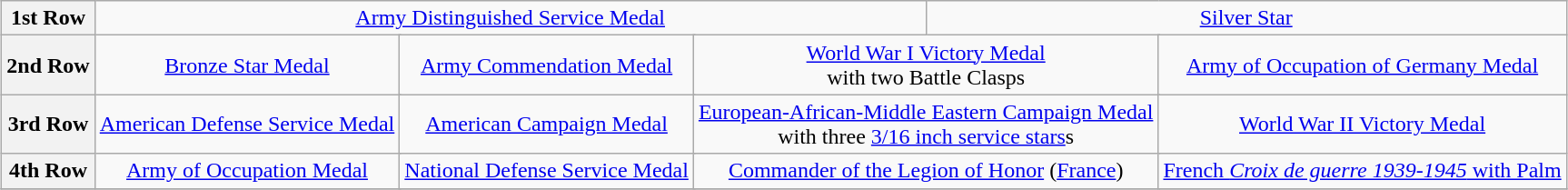<table class="wikitable" style="margin:1em auto; text-align:center;">
<tr>
<th>1st Row</th>
<td colspan="9"><a href='#'>Army Distinguished Service Medal</a></td>
<td colspan="7"><a href='#'>Silver Star</a></td>
</tr>
<tr>
<th>2nd Row</th>
<td colspan="4"><a href='#'>Bronze Star Medal</a></td>
<td colspan="4"><a href='#'>Army Commendation Medal</a></td>
<td colspan="4"><a href='#'>World War I Victory Medal</a><br> with two Battle Clasps</td>
<td colspan="4"><a href='#'>Army of Occupation of Germany Medal</a></td>
</tr>
<tr>
<th>3rd Row</th>
<td colspan="4"><a href='#'>American Defense Service Medal</a></td>
<td colspan="4"><a href='#'>American Campaign Medal</a></td>
<td colspan="4"><a href='#'>European-African-Middle Eastern Campaign Medal</a><br> with three <a href='#'>3/16 inch service stars</a>s</td>
<td colspan="4"><a href='#'>World War II Victory Medal</a></td>
</tr>
<tr>
<th>4th Row</th>
<td colspan="4"><a href='#'>Army of Occupation Medal</a></td>
<td colspan="4"><a href='#'>National Defense Service Medal</a></td>
<td colspan="4"><a href='#'>Commander of the Legion of Honor</a> (<a href='#'>France</a>)</td>
<td colspan="4"><a href='#'>French <em>Croix de guerre 1939-1945</em> with Palm</a></td>
</tr>
<tr>
</tr>
</table>
